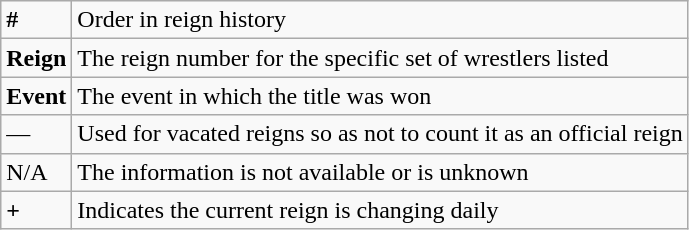<table class="wikitable">
<tr>
<td><strong>#</strong></td>
<td>Order in reign history</td>
</tr>
<tr>
<td><strong>Reign</strong></td>
<td>The reign number for the specific set of wrestlers listed</td>
</tr>
<tr>
<td><strong>Event</strong></td>
<td>The event in which the title was won</td>
</tr>
<tr>
<td>—</td>
<td>Used for vacated reigns so as not to count it as an official reign</td>
</tr>
<tr>
<td>N/A</td>
<td>The information is not available or is unknown</td>
</tr>
<tr>
<td><strong>+</strong></td>
<td>Indicates the current reign is changing daily</td>
</tr>
</table>
